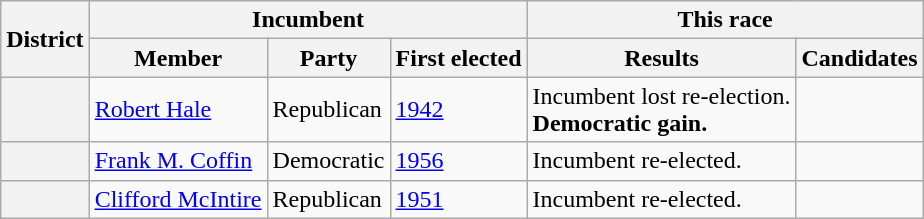<table class=wikitable>
<tr>
<th rowspan=2>District</th>
<th colspan=3>Incumbent</th>
<th colspan=2>This race</th>
</tr>
<tr>
<th>Member</th>
<th>Party</th>
<th>First elected</th>
<th>Results</th>
<th>Candidates</th>
</tr>
<tr>
<th></th>
<td><a href='#'>Robert Hale</a></td>
<td>Republican</td>
<td><a href='#'>1942</a></td>
<td>Incumbent lost re-election.<br><strong>Democratic gain.</strong></td>
<td nowrap></td>
</tr>
<tr>
<th></th>
<td><a href='#'>Frank M. Coffin</a></td>
<td>Democratic</td>
<td><a href='#'>1956</a></td>
<td>Incumbent re-elected.</td>
<td nowrap></td>
</tr>
<tr>
<th></th>
<td><a href='#'>Clifford McIntire</a></td>
<td>Republican</td>
<td><a href='#'>1951 </a></td>
<td>Incumbent re-elected.</td>
<td nowrap></td>
</tr>
</table>
